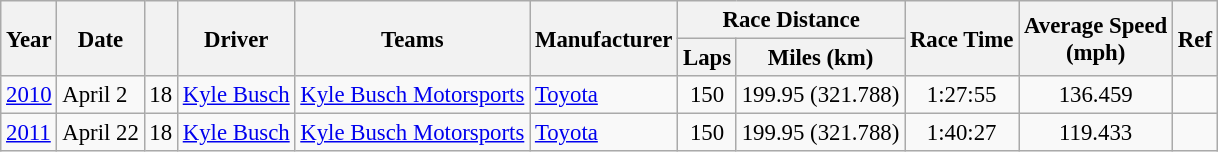<table class="wikitable" style="font-size: 95%;">
<tr>
<th rowspan="2">Year</th>
<th rowspan="2">Date</th>
<th rowspan="2"></th>
<th rowspan="2">Driver</th>
<th rowspan="2">Teams</th>
<th rowspan="2">Manufacturer</th>
<th colspan="2">Race Distance</th>
<th rowspan="2">Race Time</th>
<th rowspan="2">Average Speed<br>(mph)</th>
<th rowspan="2">Ref</th>
</tr>
<tr>
<th>Laps</th>
<th>Miles (km)</th>
</tr>
<tr>
<td><a href='#'>2010</a></td>
<td>April 2</td>
<td>18</td>
<td><a href='#'>Kyle Busch</a></td>
<td><a href='#'>Kyle Busch Motorsports</a></td>
<td><a href='#'>Toyota</a></td>
<td align="center">150</td>
<td align="center">199.95 (321.788)</td>
<td align="center">1:27:55</td>
<td align="center">136.459</td>
<td align="center"></td>
</tr>
<tr>
<td><a href='#'>2011</a></td>
<td>April 22</td>
<td>18</td>
<td><a href='#'>Kyle Busch</a></td>
<td><a href='#'>Kyle Busch Motorsports</a></td>
<td><a href='#'>Toyota</a></td>
<td align="center">150</td>
<td align="center">199.95 (321.788)</td>
<td align="center">1:40:27</td>
<td align="center">119.433</td>
<td align="center"></td>
</tr>
</table>
